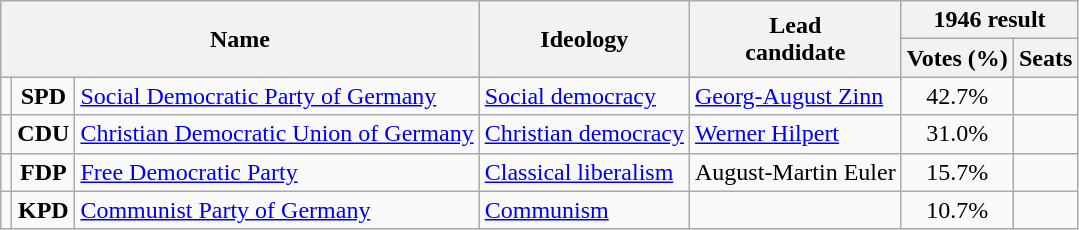<table class="wikitable">
<tr>
<th rowspan=2 colspan=3>Name</th>
<th rowspan=2>Ideology</th>
<th rowspan=2>Lead<br>candidate</th>
<th colspan=2>1946 result</th>
</tr>
<tr>
<th>Votes (%)</th>
<th>Seats</th>
</tr>
<tr>
<td bgcolor=></td>
<td align=center><strong>SPD</strong></td>
<td><a href='#'>Social Democratic Party of Germany</a><br></td>
<td><a href='#'>Social democracy</a></td>
<td><a href='#'>Georg-August Zinn</a></td>
<td align=center>42.7%</td>
<td></td>
</tr>
<tr>
<td bgcolor=></td>
<td align=center><strong>CDU</strong></td>
<td><a href='#'>Christian Democratic Union of Germany</a><br></td>
<td><a href='#'>Christian democracy</a></td>
<td><a href='#'>Werner Hilpert</a></td>
<td align=center>31.0%</td>
<td></td>
</tr>
<tr>
<td bgcolor=></td>
<td align=center><strong>FDP</strong></td>
<td><a href='#'>Free Democratic Party</a><br></td>
<td><a href='#'>Classical liberalism</a></td>
<td>August-Martin Euler</td>
<td align=center>15.7%</td>
<td></td>
</tr>
<tr>
<td bgcolor=></td>
<td align=center><strong>KPD</strong></td>
<td><a href='#'>Communist Party of Germany</a><br></td>
<td><a href='#'>Communism</a></td>
<td></td>
<td align=center>10.7%</td>
<td></td>
</tr>
</table>
